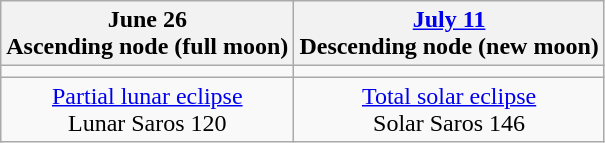<table class="wikitable">
<tr>
<th>June 26<br>Ascending node (full moon)<br></th>
<th><a href='#'>July 11</a><br>Descending node (new moon)<br></th>
</tr>
<tr>
<td></td>
<td></td>
</tr>
<tr align=center>
<td><a href='#'>Partial lunar eclipse</a><br>Lunar Saros 120</td>
<td><a href='#'>Total solar eclipse</a><br>Solar Saros 146</td>
</tr>
</table>
